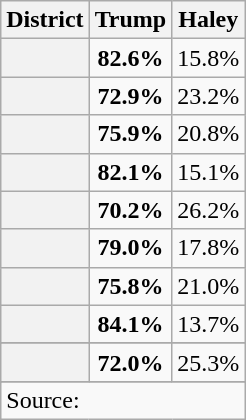<table class=wikitable>
<tr>
<th>District</th>
<th>Trump</th>
<th>Haley</th>
</tr>
<tr align=center >
<th></th>
<td><strong>82.6%</strong></td>
<td>15.8%</td>
</tr>
<tr align=center >
<th></th>
<td><strong>72.9%</strong></td>
<td>23.2%</td>
</tr>
<tr align=center >
<th></th>
<td><strong>75.9%</strong></td>
<td>20.8%</td>
</tr>
<tr align=center >
<th></th>
<td><strong>82.1%</strong></td>
<td>15.1%</td>
</tr>
<tr align=center >
<th></th>
<td><strong>70.2%</strong></td>
<td>26.2%</td>
</tr>
<tr align=center >
<th></th>
<td><strong>79.0%</strong></td>
<td>17.8%</td>
</tr>
<tr align=center >
<th></th>
<td><strong>75.8%</strong></td>
<td>21.0%</td>
</tr>
<tr align=center >
<th></th>
<td><strong>84.1%</strong></td>
<td>13.7%</td>
</tr>
<tr>
</tr>
<tr align=center >
<th></th>
<td><strong>72.0%</strong></td>
<td>25.3%</td>
</tr>
<tr>
</tr>
<tr>
<td colspan="6" style="text-align:left;">Source: </td>
</tr>
</table>
